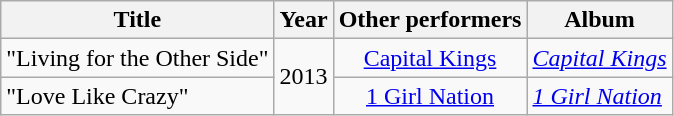<table class="wikitable" style="text-align:center">
<tr>
<th>Title</th>
<th>Year</th>
<th>Other performers</th>
<th>Album</th>
</tr>
<tr>
<td style="text-align:left">"Living for the Other Side"</td>
<td rowspan="2">2013</td>
<td><a href='#'>Capital Kings</a></td>
<td style="text-align:left;"><em><a href='#'>Capital Kings</a></em></td>
</tr>
<tr>
<td style="text-align:left">"Love Like Crazy"</td>
<td><a href='#'>1 Girl Nation</a></td>
<td style="text-align:left;"><em><a href='#'>1 Girl Nation</a></em></td>
</tr>
</table>
